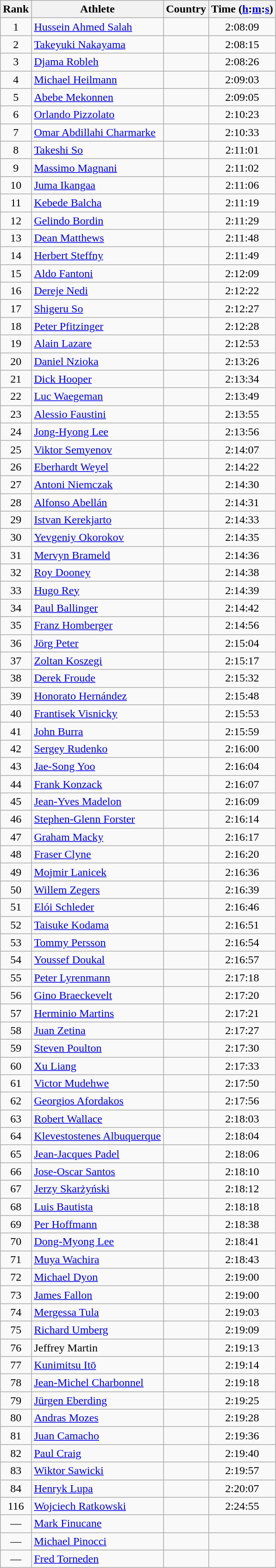<table class="wikitable sortable" style="text-align:center;">
<tr>
<th>Rank</th>
<th>Athlete</th>
<th>Country</th>
<th>Time (<a href='#'>h</a>:<a href='#'>m</a>:<a href='#'>s</a>)</th>
</tr>
<tr>
<td>1</td>
<td align=left><a href='#'>Hussein Ahmed Salah</a></td>
<td align=left></td>
<td>2:08:09</td>
</tr>
<tr>
<td>2</td>
<td align=left><a href='#'>Takeyuki Nakayama</a></td>
<td align=left></td>
<td>2:08:15</td>
</tr>
<tr>
<td>3</td>
<td align=left><a href='#'>Djama Robleh</a></td>
<td align=left></td>
<td>2:08:26</td>
</tr>
<tr>
<td>4</td>
<td align=left><a href='#'>Michael Heilmann</a></td>
<td align=left></td>
<td>2:09:03</td>
</tr>
<tr>
<td>5</td>
<td align=left><a href='#'>Abebe Mekonnen</a></td>
<td align=left></td>
<td>2:09:05</td>
</tr>
<tr>
<td>6</td>
<td align=left><a href='#'>Orlando Pizzolato</a></td>
<td align=left></td>
<td>2:10:23</td>
</tr>
<tr>
<td>7</td>
<td align=left><a href='#'>Omar Abdillahi Charmarke</a></td>
<td align=left></td>
<td>2:10:33</td>
</tr>
<tr>
<td>8</td>
<td align=left><a href='#'>Takeshi So</a></td>
<td align=left></td>
<td>2:11:01</td>
</tr>
<tr>
<td>9</td>
<td align=left><a href='#'>Massimo Magnani</a></td>
<td align=left></td>
<td>2:11:02</td>
</tr>
<tr>
<td>10</td>
<td align=left><a href='#'>Juma Ikangaa</a></td>
<td align=left></td>
<td>2:11:06</td>
</tr>
<tr>
<td>11</td>
<td align=left><a href='#'>Kebede Balcha</a></td>
<td align=left></td>
<td>2:11:19</td>
</tr>
<tr>
<td>12</td>
<td align=left><a href='#'>Gelindo Bordin</a></td>
<td align=left></td>
<td>2:11:29</td>
</tr>
<tr>
<td>13</td>
<td align=left><a href='#'>Dean Matthews</a></td>
<td align=left></td>
<td>2:11:48</td>
</tr>
<tr>
<td>14</td>
<td align=left><a href='#'>Herbert Steffny</a></td>
<td align=left></td>
<td>2:11:49</td>
</tr>
<tr>
<td>15</td>
<td align=left><a href='#'>Aldo Fantoni</a></td>
<td align=left></td>
<td>2:12:09</td>
</tr>
<tr>
<td>16</td>
<td align=left><a href='#'>Dereje Nedi</a></td>
<td align=left></td>
<td>2:12:22</td>
</tr>
<tr>
<td>17</td>
<td align=left><a href='#'>Shigeru So</a></td>
<td align=left></td>
<td>2:12:27</td>
</tr>
<tr>
<td>18</td>
<td align=left><a href='#'>Peter Pfitzinger</a></td>
<td align=left></td>
<td>2:12:28</td>
</tr>
<tr>
<td>19</td>
<td align=left><a href='#'>Alain Lazare</a></td>
<td align=left></td>
<td>2:12:53</td>
</tr>
<tr>
<td>20</td>
<td align=left><a href='#'>Daniel Nzioka</a></td>
<td align=left></td>
<td>2:13:26</td>
</tr>
<tr>
<td>21</td>
<td align=left><a href='#'>Dick Hooper</a></td>
<td align=left></td>
<td>2:13:34</td>
</tr>
<tr>
<td>22</td>
<td align=left><a href='#'>Luc Waegeman</a></td>
<td align=left></td>
<td>2:13:49</td>
</tr>
<tr>
<td>23</td>
<td align=left><a href='#'>Alessio Faustini</a></td>
<td align=left></td>
<td>2:13:55</td>
</tr>
<tr>
<td>24</td>
<td align=left><a href='#'>Jong-Hyong Lee</a></td>
<td align=left></td>
<td>2:13:56</td>
</tr>
<tr>
<td>25</td>
<td align=left><a href='#'>Viktor Semyenov</a></td>
<td align=left></td>
<td>2:14:07</td>
</tr>
<tr>
<td>26</td>
<td align=left><a href='#'>Eberhardt Weyel</a></td>
<td align=left></td>
<td>2:14:22</td>
</tr>
<tr>
<td>27</td>
<td align=left><a href='#'>Antoni Niemczak</a></td>
<td align=left></td>
<td>2:14:30</td>
</tr>
<tr>
<td>28</td>
<td align=left><a href='#'>Alfonso Abellán</a></td>
<td align=left></td>
<td>2:14:31</td>
</tr>
<tr>
<td>29</td>
<td align=left><a href='#'>Istvan Kerekjarto</a></td>
<td align=left></td>
<td>2:14:33</td>
</tr>
<tr>
<td>30</td>
<td align=left><a href='#'>Yevgeniy Okorokov</a></td>
<td align=left></td>
<td>2:14:35</td>
</tr>
<tr>
<td>31</td>
<td align=left><a href='#'>Mervyn Brameld</a></td>
<td align=left></td>
<td>2:14:36</td>
</tr>
<tr>
<td>32</td>
<td align=left><a href='#'>Roy Dooney</a></td>
<td align=left></td>
<td>2:14:38</td>
</tr>
<tr>
<td>33</td>
<td align=left><a href='#'>Hugo Rey</a></td>
<td align=left></td>
<td>2:14:39</td>
</tr>
<tr>
<td>34</td>
<td align=left><a href='#'>Paul Ballinger</a></td>
<td align=left></td>
<td>2:14:42</td>
</tr>
<tr>
<td>35</td>
<td align=left><a href='#'>Franz Homberger</a></td>
<td align=left></td>
<td>2:14:56</td>
</tr>
<tr>
<td>36</td>
<td align=left><a href='#'>Jörg Peter</a></td>
<td align=left></td>
<td>2:15:04</td>
</tr>
<tr>
<td>37</td>
<td align=left><a href='#'>Zoltan Koszegi</a></td>
<td align=left></td>
<td>2:15:17</td>
</tr>
<tr>
<td>38</td>
<td align=left><a href='#'>Derek Froude</a></td>
<td align=left></td>
<td>2:15:32</td>
</tr>
<tr>
<td>39</td>
<td align=left><a href='#'>Honorato Hernández</a></td>
<td align=left></td>
<td>2:15:48</td>
</tr>
<tr>
<td>40</td>
<td align=left><a href='#'>Frantisek Visnicky</a></td>
<td align=left></td>
<td>2:15:53</td>
</tr>
<tr>
<td>41</td>
<td align=left><a href='#'>John Burra</a></td>
<td align=left></td>
<td>2:15:59</td>
</tr>
<tr>
<td>42</td>
<td align=left><a href='#'>Sergey Rudenko</a></td>
<td align=left></td>
<td>2:16:00</td>
</tr>
<tr>
<td>43</td>
<td align=left><a href='#'>Jae-Song Yoo</a></td>
<td align=left></td>
<td>2:16:04</td>
</tr>
<tr>
<td>44</td>
<td align=left><a href='#'>Frank Konzack</a></td>
<td align=left></td>
<td>2:16:07</td>
</tr>
<tr>
<td>45</td>
<td align=left><a href='#'>Jean-Yves Madelon</a></td>
<td align=left></td>
<td>2:16:09</td>
</tr>
<tr>
<td>46</td>
<td align=left><a href='#'>Stephen-Glenn Forster</a></td>
<td align=left></td>
<td>2:16:14</td>
</tr>
<tr>
<td>47</td>
<td align=left><a href='#'>Graham Macky</a></td>
<td align=left></td>
<td>2:16:17</td>
</tr>
<tr>
<td>48</td>
<td align=left><a href='#'>Fraser Clyne</a></td>
<td align=left></td>
<td>2:16:20</td>
</tr>
<tr>
<td>49</td>
<td align=left><a href='#'>Mojmir Lanicek</a></td>
<td align=left></td>
<td>2:16:36</td>
</tr>
<tr>
<td>50</td>
<td align=left><a href='#'>Willem Zegers</a></td>
<td align=left></td>
<td>2:16:39</td>
</tr>
<tr>
<td>51</td>
<td align=left><a href='#'>Elói Schleder</a></td>
<td align=left></td>
<td>2:16:46</td>
</tr>
<tr>
<td>52</td>
<td align=left><a href='#'>Taisuke Kodama</a></td>
<td align=left></td>
<td>2:16:51</td>
</tr>
<tr>
<td>53</td>
<td align=left><a href='#'>Tommy Persson</a></td>
<td align=left></td>
<td>2:16:54</td>
</tr>
<tr>
<td>54</td>
<td align=left><a href='#'>Youssef Doukal</a></td>
<td align=left></td>
<td>2:16:57</td>
</tr>
<tr>
<td>55</td>
<td align=left><a href='#'>Peter Lyrenmann</a></td>
<td align=left></td>
<td>2:17:18</td>
</tr>
<tr>
<td>56</td>
<td align=left><a href='#'>Gino Braeckevelt</a></td>
<td align=left></td>
<td>2:17:20</td>
</tr>
<tr>
<td>57</td>
<td align=left><a href='#'>Herminio Martins</a></td>
<td align=left></td>
<td>2:17:21</td>
</tr>
<tr>
<td>58</td>
<td align=left><a href='#'>Juan Zetina</a></td>
<td align=left></td>
<td>2:17:27</td>
</tr>
<tr>
<td>59</td>
<td align=left><a href='#'>Steven Poulton</a></td>
<td align=left></td>
<td>2:17:30</td>
</tr>
<tr>
<td>60</td>
<td align=left><a href='#'>Xu Liang</a></td>
<td align=left></td>
<td>2:17:33</td>
</tr>
<tr>
<td>61</td>
<td align=left><a href='#'>Victor Mudehwe</a></td>
<td align=left></td>
<td>2:17:50</td>
</tr>
<tr>
<td>62</td>
<td align=left><a href='#'>Georgios Afordakos</a></td>
<td align=left></td>
<td>2:17:56</td>
</tr>
<tr>
<td>63</td>
<td align=left><a href='#'>Robert Wallace</a></td>
<td align=left></td>
<td>2:18:03</td>
</tr>
<tr>
<td>64</td>
<td align=left><a href='#'>Klevestostenes Albuquerque</a></td>
<td align=left></td>
<td>2:18:04</td>
</tr>
<tr>
<td>65</td>
<td align=left><a href='#'>Jean-Jacques Padel</a></td>
<td align=left></td>
<td>2:18:06</td>
</tr>
<tr>
<td>66</td>
<td align=left><a href='#'>Jose-Oscar Santos</a></td>
<td align=left></td>
<td>2:18:10</td>
</tr>
<tr>
<td>67</td>
<td align=left><a href='#'>Jerzy Skarżyński</a></td>
<td align=left></td>
<td>2:18:12</td>
</tr>
<tr>
<td>68</td>
<td align=left><a href='#'>Luis Bautista</a></td>
<td align=left></td>
<td>2:18:18</td>
</tr>
<tr>
<td>69</td>
<td align=left><a href='#'>Per Hoffmann</a></td>
<td align=left></td>
<td>2:18:38</td>
</tr>
<tr>
<td>70</td>
<td align=left><a href='#'>Dong-Myong Lee</a></td>
<td align=left></td>
<td>2:18:41</td>
</tr>
<tr>
<td>71</td>
<td align=left><a href='#'>Muya Wachira</a></td>
<td align=left></td>
<td>2:18:43</td>
</tr>
<tr>
<td>72</td>
<td align=left><a href='#'>Michael Dyon</a></td>
<td align=left></td>
<td>2:19:00</td>
</tr>
<tr>
<td>73</td>
<td align=left><a href='#'>James Fallon</a></td>
<td align=left></td>
<td>2:19:00</td>
</tr>
<tr>
<td>74</td>
<td align=left><a href='#'>Mergessa Tula</a></td>
<td align=left></td>
<td>2:19:03</td>
</tr>
<tr>
<td>75</td>
<td align=left><a href='#'>Richard Umberg</a></td>
<td align=left></td>
<td>2:19:09</td>
</tr>
<tr>
<td>76</td>
<td align=left>Jeffrey Martin</td>
<td align=left></td>
<td>2:19:13</td>
</tr>
<tr>
<td>77</td>
<td align=left><a href='#'>Kunimitsu Itō</a></td>
<td align=left></td>
<td>2:19:14</td>
</tr>
<tr>
<td>78</td>
<td align=left><a href='#'>Jean-Michel Charbonnel</a></td>
<td align=left></td>
<td>2:19:18</td>
</tr>
<tr>
<td>79</td>
<td align=left><a href='#'>Jürgen Eberding</a></td>
<td align=left></td>
<td>2:19:25</td>
</tr>
<tr>
<td>80</td>
<td align=left><a href='#'>Andras Mozes</a></td>
<td align=left></td>
<td>2:19:28</td>
</tr>
<tr>
<td>81</td>
<td align=left><a href='#'>Juan Camacho</a></td>
<td align=left></td>
<td>2:19:36</td>
</tr>
<tr>
<td>82</td>
<td align=left><a href='#'>Paul Craig</a></td>
<td align=left></td>
<td>2:19:40</td>
</tr>
<tr>
<td>83</td>
<td align=left><a href='#'>Wiktor Sawicki</a></td>
<td align=left></td>
<td>2:19:57</td>
</tr>
<tr>
<td>84</td>
<td align=left><a href='#'>Henryk Lupa</a></td>
<td align=left></td>
<td>2:20:07</td>
</tr>
<tr>
<td>116</td>
<td align=left><a href='#'>Wojciech Ratkowski</a></td>
<td align=left></td>
<td>2:24:55</td>
</tr>
<tr>
<td>—</td>
<td align=left><a href='#'>Mark Finucane</a></td>
<td align=left></td>
<td></td>
</tr>
<tr>
<td>—</td>
<td align=left><a href='#'>Michael Pinocci</a></td>
<td align=left></td>
<td></td>
</tr>
<tr>
<td>—</td>
<td align=left><a href='#'>Fred Torneden</a></td>
<td align=left></td>
<td></td>
</tr>
</table>
